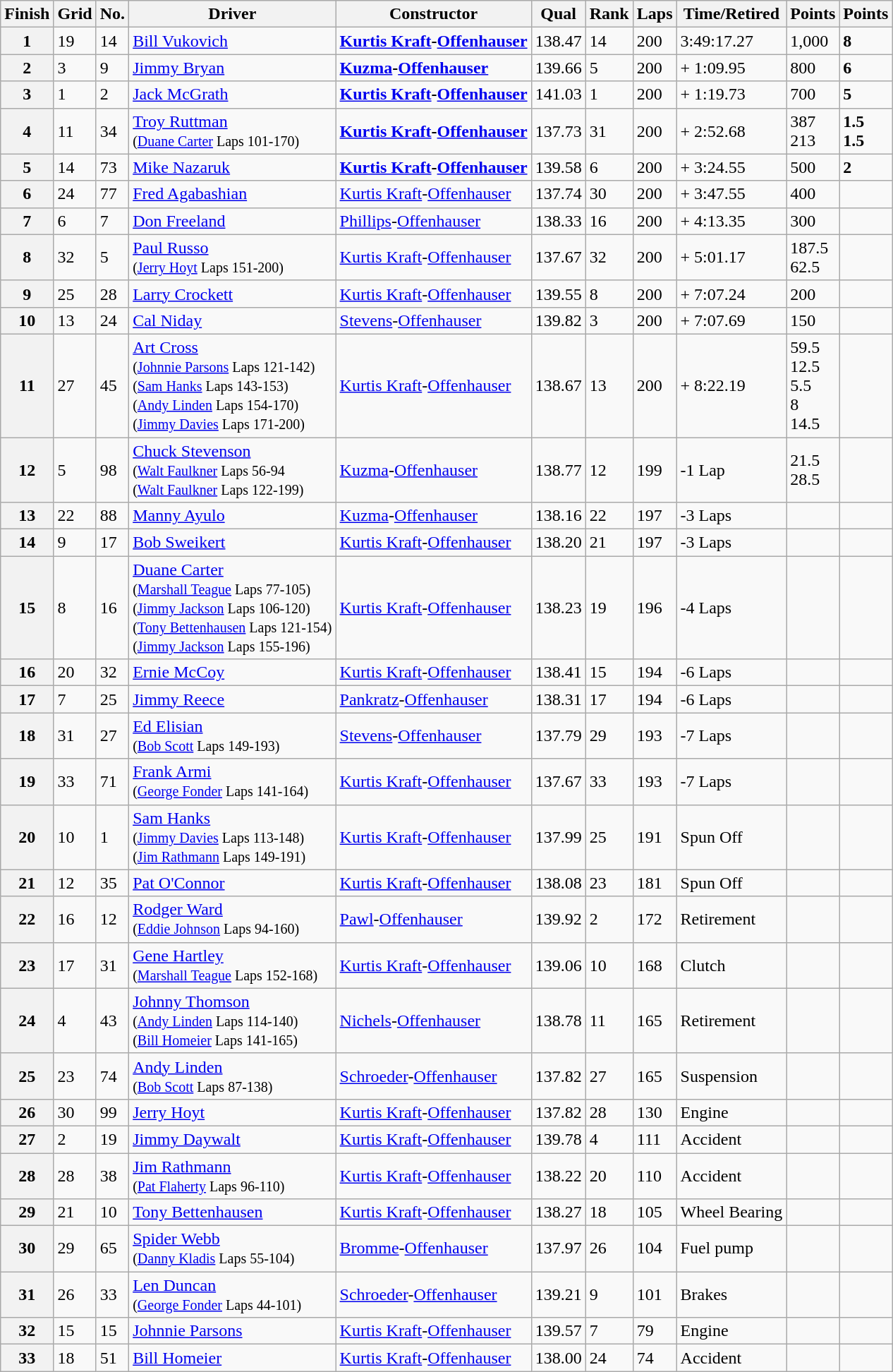<table class="wikitable">
<tr>
<th>Finish</th>
<th>Grid</th>
<th>No.</th>
<th>Driver</th>
<th>Constructor</th>
<th>Qual</th>
<th>Rank</th>
<th>Laps</th>
<th>Time/Retired</th>
<th>Points</th>
<th> Points</th>
</tr>
<tr>
<th>1</th>
<td>19</td>
<td>14</td>
<td> <a href='#'>Bill Vukovich</a> <strong></strong></td>
<td><strong><a href='#'>Kurtis Kraft</a>-<a href='#'>Offenhauser</a></strong></td>
<td>138.47</td>
<td>14</td>
<td>200</td>
<td>3:49:17.27</td>
<td>1,000</td>
<td><strong>8</strong></td>
</tr>
<tr>
<th>2</th>
<td>3</td>
<td>9</td>
<td> <a href='#'>Jimmy Bryan</a></td>
<td><strong><a href='#'>Kuzma</a>-<a href='#'>Offenhauser</a></strong></td>
<td>139.66</td>
<td>5</td>
<td>200</td>
<td>+ 1:09.95</td>
<td>800</td>
<td><strong>6</strong></td>
</tr>
<tr>
<th>3</th>
<td>1</td>
<td>2</td>
<td> <a href='#'>Jack McGrath</a></td>
<td><strong><a href='#'>Kurtis Kraft</a>-<a href='#'>Offenhauser</a></strong></td>
<td>141.03</td>
<td>1</td>
<td>200</td>
<td>+ 1:19.73</td>
<td>700</td>
<td><strong>5</strong></td>
</tr>
<tr>
<th>4</th>
<td>11</td>
<td>34</td>
<td> <a href='#'>Troy Ruttman</a> <strong></strong><br><small>(<a href='#'>Duane Carter</a> Laps 101-170)</small></td>
<td><strong><a href='#'>Kurtis Kraft</a>-<a href='#'>Offenhauser</a></strong></td>
<td>137.73</td>
<td>31</td>
<td>200</td>
<td>+ 2:52.68</td>
<td>387 <br> 213</td>
<td><strong>1.5</strong> <br> <strong>1.5</strong></td>
</tr>
<tr>
<th>5</th>
<td>14</td>
<td>73</td>
<td> <a href='#'>Mike Nazaruk</a></td>
<td><strong><a href='#'>Kurtis Kraft</a>-<a href='#'>Offenhauser</a></strong></td>
<td>139.58</td>
<td>6</td>
<td>200</td>
<td>+ 3:24.55</td>
<td>500</td>
<td><strong>2</strong></td>
</tr>
<tr>
<th>6</th>
<td>24</td>
<td>77</td>
<td> <a href='#'>Fred Agabashian</a></td>
<td><a href='#'>Kurtis Kraft</a>-<a href='#'>Offenhauser</a></td>
<td>137.74</td>
<td>30</td>
<td>200</td>
<td>+ 3:47.55</td>
<td>400</td>
<td> </td>
</tr>
<tr>
<th>7</th>
<td>6</td>
<td>7</td>
<td> <a href='#'>Don Freeland</a></td>
<td><a href='#'>Phillips</a>-<a href='#'>Offenhauser</a></td>
<td>138.33</td>
<td>16</td>
<td>200</td>
<td>+ 4:13.35</td>
<td>300</td>
<td> </td>
</tr>
<tr>
<th>8</th>
<td>32</td>
<td>5</td>
<td> <a href='#'>Paul Russo</a><br><small>(<a href='#'>Jerry Hoyt</a> Laps 151-200)</small></td>
<td><a href='#'>Kurtis Kraft</a>-<a href='#'>Offenhauser</a></td>
<td>137.67</td>
<td>32</td>
<td>200</td>
<td>+ 5:01.17</td>
<td>187.5 <br> 62.5</td>
<td> </td>
</tr>
<tr>
<th>9</th>
<td>25</td>
<td>28</td>
<td> <a href='#'>Larry Crockett</a> <strong></strong></td>
<td><a href='#'>Kurtis Kraft</a>-<a href='#'>Offenhauser</a></td>
<td>139.55</td>
<td>8</td>
<td>200</td>
<td>+ 7:07.24</td>
<td>200</td>
<td> </td>
</tr>
<tr>
<th>10</th>
<td>13</td>
<td>24</td>
<td> <a href='#'>Cal Niday</a></td>
<td><a href='#'>Stevens</a>-<a href='#'>Offenhauser</a></td>
<td>139.82</td>
<td>3</td>
<td>200</td>
<td>+ 7:07.69</td>
<td>150</td>
<td> </td>
</tr>
<tr>
<th>11</th>
<td>27</td>
<td>45</td>
<td> <a href='#'>Art Cross</a><br><small>(<a href='#'>Johnnie Parsons</a> Laps 121-142)</small><br><small>(<a href='#'>Sam Hanks</a> Laps 143-153)</small><br><small>(<a href='#'>Andy Linden</a> Laps 154-170)</small><br><small>(<a href='#'>Jimmy Davies</a> Laps 171-200)</small></td>
<td><a href='#'>Kurtis Kraft</a>-<a href='#'>Offenhauser</a></td>
<td>138.67</td>
<td>13</td>
<td>200</td>
<td>+ 8:22.19</td>
<td>59.5 <br> 12.5 <br> 5.5 <br> 8 <br> 14.5</td>
<td> </td>
</tr>
<tr>
<th>12</th>
<td>5</td>
<td>98</td>
<td> <a href='#'>Chuck Stevenson</a><br><small>(<a href='#'>Walt Faulkner</a> Laps 56-94</small><br><small>(<a href='#'>Walt Faulkner</a> Laps 122-199)</small></td>
<td><a href='#'>Kuzma</a>-<a href='#'>Offenhauser</a></td>
<td>138.77</td>
<td>12</td>
<td>199</td>
<td>-1 Lap</td>
<td>21.5 <br> 28.5</td>
<td> </td>
</tr>
<tr>
<th>13</th>
<td>22</td>
<td>88</td>
<td> <a href='#'>Manny Ayulo</a></td>
<td><a href='#'>Kuzma</a>-<a href='#'>Offenhauser</a></td>
<td>138.16</td>
<td>22</td>
<td>197</td>
<td>-3 Laps</td>
<td> </td>
<td> </td>
</tr>
<tr>
<th>14</th>
<td>9</td>
<td>17</td>
<td> <a href='#'>Bob Sweikert</a></td>
<td><a href='#'>Kurtis Kraft</a>-<a href='#'>Offenhauser</a></td>
<td>138.20</td>
<td>21</td>
<td>197</td>
<td>-3 Laps</td>
<td> </td>
<td> </td>
</tr>
<tr>
<th>15</th>
<td>8</td>
<td>16</td>
<td> <a href='#'>Duane Carter</a><br><small>(<a href='#'>Marshall Teague</a> Laps 77-105)</small><br><small>(<a href='#'>Jimmy Jackson</a> Laps 106-120)</small><br><small>(<a href='#'>Tony Bettenhausen</a> Laps 121-154)</small><br><small>(<a href='#'>Jimmy Jackson</a> Laps 155-196)</small></td>
<td><a href='#'>Kurtis Kraft</a>-<a href='#'>Offenhauser</a></td>
<td>138.23</td>
<td>19</td>
<td>196</td>
<td>-4 Laps</td>
<td> </td>
<td> </td>
</tr>
<tr>
<th>16</th>
<td>20</td>
<td>32</td>
<td> <a href='#'>Ernie McCoy</a></td>
<td><a href='#'>Kurtis Kraft</a>-<a href='#'>Offenhauser</a></td>
<td>138.41</td>
<td>15</td>
<td>194</td>
<td>-6 Laps</td>
<td> </td>
<td> </td>
</tr>
<tr>
<th>17</th>
<td>7</td>
<td>25</td>
<td> <a href='#'>Jimmy Reece</a></td>
<td><a href='#'>Pankratz</a>-<a href='#'>Offenhauser</a></td>
<td>138.31</td>
<td>17</td>
<td>194</td>
<td>-6 Laps</td>
<td> </td>
<td> </td>
</tr>
<tr>
<th>18</th>
<td>31</td>
<td>27</td>
<td> <a href='#'>Ed Elisian</a> <strong></strong><br><small>(<a href='#'>Bob Scott</a> Laps 149-193)</small></td>
<td><a href='#'>Stevens</a>-<a href='#'>Offenhauser</a></td>
<td>137.79</td>
<td>29</td>
<td>193</td>
<td>-7 Laps</td>
<td> </td>
<td> </td>
</tr>
<tr>
<th>19</th>
<td>33</td>
<td>71</td>
<td> <a href='#'>Frank Armi</a> <strong></strong><br><small>(<a href='#'>George Fonder</a> Laps 141-164)</small></td>
<td><a href='#'>Kurtis Kraft</a>-<a href='#'>Offenhauser</a></td>
<td>137.67</td>
<td>33</td>
<td>193</td>
<td>-7 Laps</td>
<td> </td>
<td> </td>
</tr>
<tr>
<th>20</th>
<td>10</td>
<td>1</td>
<td> <a href='#'>Sam Hanks</a><br><small>(<a href='#'>Jimmy Davies</a> Laps 113-148)</small><br><small>(<a href='#'>Jim Rathmann</a> Laps 149-191)</small></td>
<td><a href='#'>Kurtis Kraft</a>-<a href='#'>Offenhauser</a></td>
<td>137.99</td>
<td>25</td>
<td>191</td>
<td>Spun Off</td>
<td> </td>
<td> </td>
</tr>
<tr>
<th>21</th>
<td>12</td>
<td>35</td>
<td> <a href='#'>Pat O'Connor</a> <strong></strong></td>
<td><a href='#'>Kurtis Kraft</a>-<a href='#'>Offenhauser</a></td>
<td>138.08</td>
<td>23</td>
<td>181</td>
<td>Spun Off</td>
<td> </td>
<td> </td>
</tr>
<tr>
<th>22</th>
<td>16</td>
<td>12</td>
<td> <a href='#'>Rodger Ward</a><br><small>(<a href='#'>Eddie Johnson</a> Laps 94-160)</small></td>
<td><a href='#'>Pawl</a>-<a href='#'>Offenhauser</a></td>
<td>139.92</td>
<td>2</td>
<td>172</td>
<td>Retirement</td>
<td> </td>
<td> </td>
</tr>
<tr>
<th>23</th>
<td>17</td>
<td>31</td>
<td> <a href='#'>Gene Hartley</a><br><small>(<a href='#'>Marshall Teague</a> Laps 152-168)</small></td>
<td><a href='#'>Kurtis Kraft</a>-<a href='#'>Offenhauser</a></td>
<td>139.06</td>
<td>10</td>
<td>168</td>
<td>Clutch</td>
<td> </td>
<td> </td>
</tr>
<tr>
<th>24</th>
<td>4</td>
<td>43</td>
<td> <a href='#'>Johnny Thomson</a><br><small>(<a href='#'>Andy Linden</a> Laps 114-140)</small><br><small>(<a href='#'>Bill Homeier</a> Laps 141-165)</small></td>
<td><a href='#'>Nichels</a>-<a href='#'>Offenhauser</a></td>
<td>138.78</td>
<td>11</td>
<td>165</td>
<td>Retirement</td>
<td> </td>
<td> </td>
</tr>
<tr>
<th>25</th>
<td>23</td>
<td>74</td>
<td> <a href='#'>Andy Linden</a><br><small>(<a href='#'>Bob Scott</a> Laps 87-138)</small></td>
<td><a href='#'>Schroeder</a>-<a href='#'>Offenhauser</a></td>
<td>137.82</td>
<td>27</td>
<td>165</td>
<td>Suspension</td>
<td> </td>
<td> </td>
</tr>
<tr>
<th>26</th>
<td>30</td>
<td>99</td>
<td> <a href='#'>Jerry Hoyt</a></td>
<td><a href='#'>Kurtis Kraft</a>-<a href='#'>Offenhauser</a></td>
<td>137.82</td>
<td>28</td>
<td>130</td>
<td>Engine</td>
<td> </td>
<td> </td>
</tr>
<tr>
<th>27</th>
<td>2</td>
<td>19</td>
<td> <a href='#'>Jimmy Daywalt</a></td>
<td><a href='#'>Kurtis Kraft</a>-<a href='#'>Offenhauser</a></td>
<td>139.78</td>
<td>4</td>
<td>111</td>
<td>Accident</td>
<td> </td>
<td> </td>
</tr>
<tr>
<th>28</th>
<td>28</td>
<td>38</td>
<td> <a href='#'>Jim Rathmann</a><br><small>(<a href='#'>Pat Flaherty</a> Laps 96-110)</small></td>
<td><a href='#'>Kurtis Kraft</a>-<a href='#'>Offenhauser</a></td>
<td>138.22</td>
<td>20</td>
<td>110</td>
<td>Accident</td>
<td> </td>
<td> </td>
</tr>
<tr>
<th>29</th>
<td>21</td>
<td>10</td>
<td> <a href='#'>Tony Bettenhausen</a></td>
<td><a href='#'>Kurtis Kraft</a>-<a href='#'>Offenhauser</a></td>
<td>138.27</td>
<td>18</td>
<td>105</td>
<td>Wheel Bearing</td>
<td> </td>
<td> </td>
</tr>
<tr>
<th>30</th>
<td>29</td>
<td>65</td>
<td> <a href='#'>Spider Webb</a><br><small>(<a href='#'>Danny Kladis</a> Laps 55-104)</small></td>
<td><a href='#'>Bromme</a>-<a href='#'>Offenhauser</a></td>
<td>137.97</td>
<td>26</td>
<td>104</td>
<td>Fuel pump</td>
<td> </td>
<td> </td>
</tr>
<tr>
<th>31</th>
<td>26</td>
<td>33</td>
<td> <a href='#'>Len Duncan</a> <strong></strong><br><small>(<a href='#'>George Fonder</a> Laps 44-101)</small></td>
<td><a href='#'>Schroeder</a>-<a href='#'>Offenhauser</a></td>
<td>139.21</td>
<td>9</td>
<td>101</td>
<td>Brakes</td>
<td> </td>
<td> </td>
</tr>
<tr>
<th>32</th>
<td>15</td>
<td>15</td>
<td> <a href='#'>Johnnie Parsons</a> <strong></strong></td>
<td><a href='#'>Kurtis Kraft</a>-<a href='#'>Offenhauser</a></td>
<td>139.57</td>
<td>7</td>
<td>79</td>
<td>Engine</td>
<td> </td>
<td> </td>
</tr>
<tr>
<th>33</th>
<td>18</td>
<td>51</td>
<td> <a href='#'>Bill Homeier</a> <strong></strong></td>
<td><a href='#'>Kurtis Kraft</a>-<a href='#'>Offenhauser</a></td>
<td>138.00</td>
<td>24</td>
<td>74</td>
<td>Accident</td>
<td> </td>
<td> </td>
</tr>
</table>
